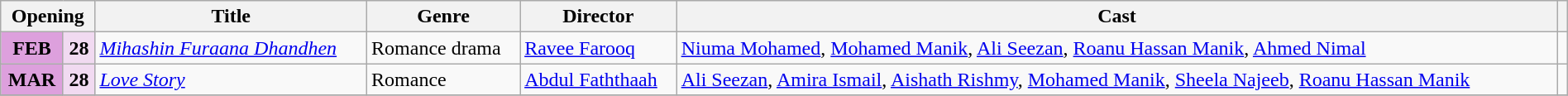<table class="wikitable plainrowheaders" width="100%">
<tr>
<th scope="col" colspan="2">Opening</th>
<th scope="col">Title</th>
<th scope="col">Genre</th>
<th scope="col">Director</th>
<th scope="col">Cast</th>
<th scope="col"></th>
</tr>
<tr>
<td style="text-align:center; background:plum; textcolor:#000;"><strong>FEB</strong></td>
<td style="text-align:center; background:#f1daf1;"><strong>28</strong></td>
<td><em><a href='#'>Mihashin Furaana Dhandhen</a></em></td>
<td>Romance drama</td>
<td><a href='#'>Ravee Farooq</a></td>
<td><a href='#'>Niuma Mohamed</a>, <a href='#'>Mohamed Manik</a>, <a href='#'>Ali Seezan</a>, <a href='#'>Roanu Hassan Manik</a>, <a href='#'>Ahmed Nimal</a></td>
<td style="text-align:center;"></td>
</tr>
<tr>
<td style="text-align:center; background:plum; textcolor:#000;"><strong>MAR</strong></td>
<td style="text-align:center; background:#f1daf1;"><strong>28</strong></td>
<td><em><a href='#'>Love Story</a></em></td>
<td>Romance</td>
<td><a href='#'>Abdul Faththaah</a></td>
<td><a href='#'>Ali Seezan</a>, <a href='#'>Amira Ismail</a>, <a href='#'>Aishath Rishmy</a>, <a href='#'>Mohamed Manik</a>, <a href='#'>Sheela Najeeb</a>, <a href='#'>Roanu Hassan Manik</a></td>
<td style="text-align:center;"></td>
</tr>
<tr>
</tr>
</table>
